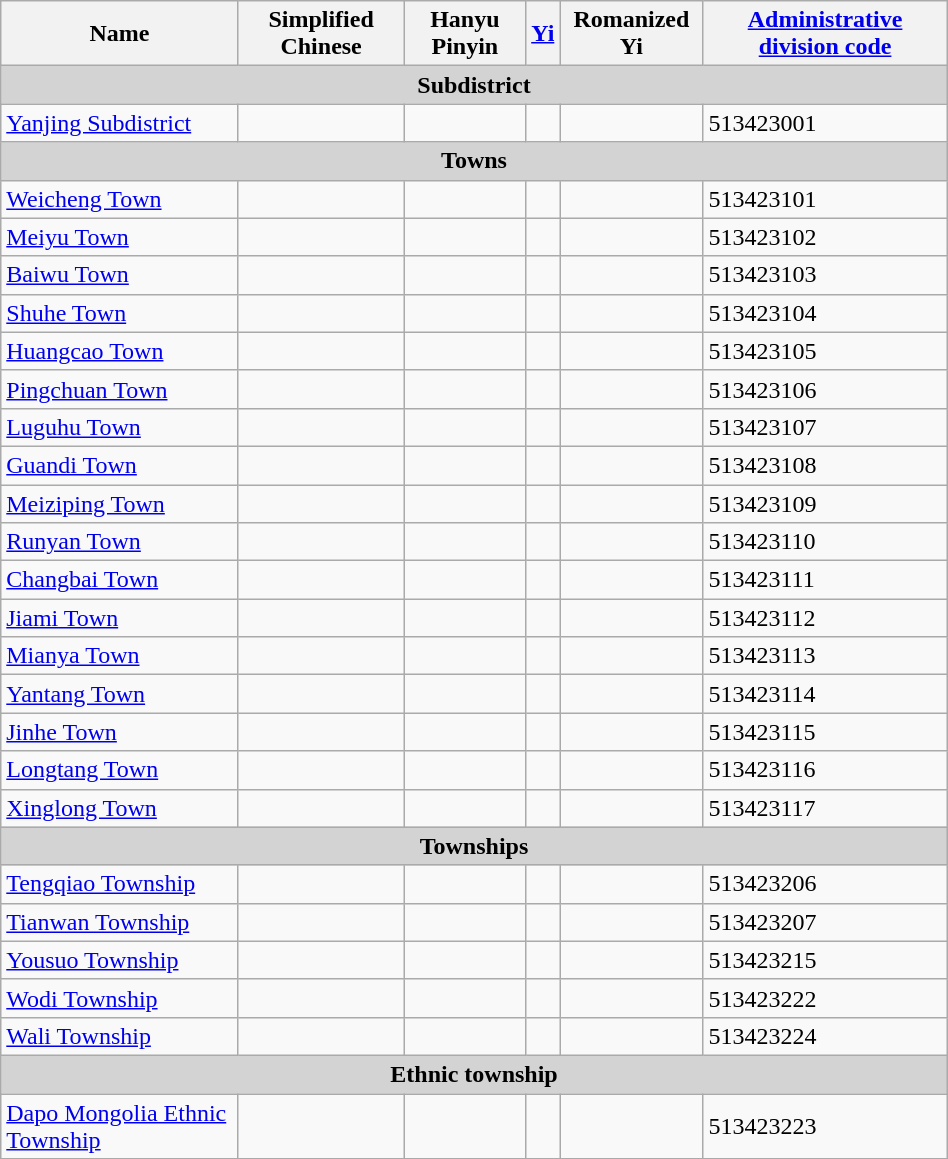<table class="wikitable" align="center" style="width:50%; border="1">
<tr>
<th>Name</th>
<th>Simplified Chinese</th>
<th>Hanyu Pinyin</th>
<th><a href='#'>Yi</a></th>
<th>Romanized Yi</th>
<th><a href='#'>Administrative division code</a></th>
</tr>
<tr>
<td colspan="7"  style="text-align:center; background:#d3d3d3;"><strong>Subdistrict</strong></td>
</tr>
<tr --------->
<td><a href='#'>Yanjing Subdistrict</a></td>
<td></td>
<td></td>
<td></td>
<td></td>
<td>513423001</td>
</tr>
<tr>
<td colspan="7"  style="text-align:center; background:#d3d3d3;"><strong>Towns</strong></td>
</tr>
<tr --------->
<td><a href='#'>Weicheng Town</a></td>
<td></td>
<td></td>
<td></td>
<td></td>
<td>513423101</td>
</tr>
<tr>
<td><a href='#'>Meiyu Town</a></td>
<td></td>
<td></td>
<td></td>
<td></td>
<td>513423102</td>
</tr>
<tr>
<td><a href='#'>Baiwu Town</a></td>
<td></td>
<td></td>
<td></td>
<td></td>
<td>513423103</td>
</tr>
<tr>
<td><a href='#'>Shuhe Town</a></td>
<td></td>
<td></td>
<td></td>
<td></td>
<td>513423104</td>
</tr>
<tr>
<td><a href='#'>Huangcao Town</a></td>
<td></td>
<td></td>
<td></td>
<td></td>
<td>513423105</td>
</tr>
<tr>
<td><a href='#'>Pingchuan Town</a></td>
<td></td>
<td></td>
<td></td>
<td></td>
<td>513423106</td>
</tr>
<tr>
<td><a href='#'>Luguhu Town</a></td>
<td></td>
<td></td>
<td></td>
<td></td>
<td>513423107</td>
</tr>
<tr>
<td><a href='#'>Guandi Town</a></td>
<td></td>
<td></td>
<td></td>
<td></td>
<td>513423108</td>
</tr>
<tr>
<td><a href='#'>Meiziping Town</a></td>
<td></td>
<td></td>
<td></td>
<td></td>
<td>513423109</td>
</tr>
<tr>
<td><a href='#'>Runyan Town</a></td>
<td></td>
<td></td>
<td></td>
<td></td>
<td>513423110</td>
</tr>
<tr>
<td><a href='#'>Changbai Town</a></td>
<td></td>
<td></td>
<td></td>
<td></td>
<td>513423111</td>
</tr>
<tr>
<td><a href='#'>Jiami Town</a></td>
<td></td>
<td></td>
<td></td>
<td></td>
<td>513423112</td>
</tr>
<tr>
<td><a href='#'>Mianya Town</a></td>
<td></td>
<td></td>
<td></td>
<td></td>
<td>513423113</td>
</tr>
<tr>
<td><a href='#'>Yantang Town</a></td>
<td></td>
<td></td>
<td></td>
<td></td>
<td>513423114</td>
</tr>
<tr>
<td><a href='#'>Jinhe Town</a></td>
<td></td>
<td></td>
<td></td>
<td></td>
<td>513423115</td>
</tr>
<tr>
<td><a href='#'>Longtang Town</a></td>
<td></td>
<td></td>
<td></td>
<td></td>
<td>513423116</td>
</tr>
<tr>
<td><a href='#'>Xinglong Town</a></td>
<td></td>
<td></td>
<td></td>
<td></td>
<td>513423117</td>
</tr>
<tr>
<td colspan="7"  style="text-align:center; background:#d3d3d3;"><strong>Townships</strong></td>
</tr>
<tr --------->
<td><a href='#'>Tengqiao Township</a></td>
<td></td>
<td></td>
<td></td>
<td></td>
<td>513423206</td>
</tr>
<tr>
<td><a href='#'>Tianwan Township</a></td>
<td></td>
<td></td>
<td></td>
<td></td>
<td>513423207</td>
</tr>
<tr>
<td><a href='#'>Yousuo Township</a></td>
<td></td>
<td></td>
<td></td>
<td></td>
<td>513423215</td>
</tr>
<tr>
<td><a href='#'>Wodi Township</a></td>
<td></td>
<td></td>
<td></td>
<td></td>
<td>513423222</td>
</tr>
<tr>
<td><a href='#'>Wali Township</a></td>
<td></td>
<td></td>
<td></td>
<td></td>
<td>513423224</td>
</tr>
<tr>
<td colspan="7"  style="text-align:center; background:#d3d3d3;"><strong>Ethnic township</strong></td>
</tr>
<tr --------->
<td><a href='#'>Dapo Mongolia Ethnic Township</a></td>
<td></td>
<td></td>
<td></td>
<td></td>
<td>513423223</td>
</tr>
<tr>
</tr>
</table>
